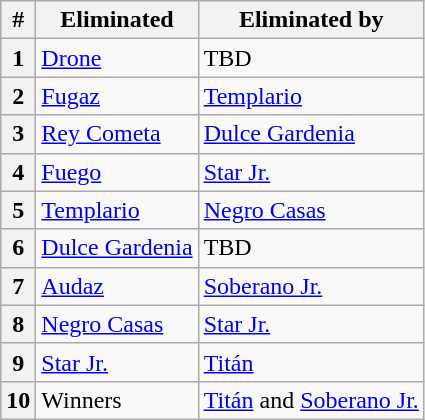<table class="wikitable sortable">
<tr>
<th scope="col">#</th>
<th scope="col">Eliminated</th>
<th scope="col">Eliminated by</th>
</tr>
<tr>
<th>1</th>
<td><a href='#'>Drone</a></td>
<td>TBD</td>
</tr>
<tr>
<th>2</th>
<td><a href='#'>Fugaz</a></td>
<td><a href='#'>Templario</a></td>
</tr>
<tr>
<th>3</th>
<td><a href='#'>Rey Cometa</a></td>
<td><a href='#'>Dulce Gardenia</a></td>
</tr>
<tr>
<th>4</th>
<td><a href='#'>Fuego</a></td>
<td><a href='#'>Star Jr.</a></td>
</tr>
<tr>
<th>5</th>
<td><a href='#'>Templario</a></td>
<td><a href='#'>Negro Casas</a></td>
</tr>
<tr>
<th>6</th>
<td><a href='#'>Dulce Gardenia</a></td>
<td>TBD</td>
</tr>
<tr>
<th>7</th>
<td><a href='#'>Audaz</a></td>
<td><a href='#'>Soberano Jr.</a></td>
</tr>
<tr>
<th>8</th>
<td><a href='#'>Negro Casas</a></td>
<td><a href='#'>Star Jr.</a></td>
</tr>
<tr>
<th>9</th>
<td><a href='#'>Star Jr.</a></td>
<td><a href='#'>Titán</a></td>
</tr>
<tr>
<th>10</th>
<td>Winners</td>
<td><a href='#'>Titán</a> and <a href='#'>Soberano Jr.</a></td>
</tr>
</table>
